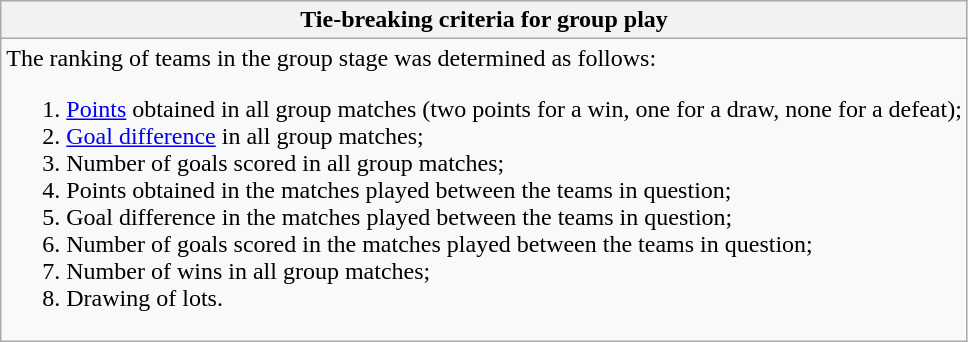<table class="wikitable collapsible collapsed">
<tr>
<th> Tie-breaking criteria for group play</th>
</tr>
<tr>
<td>The ranking of teams in the group stage was determined as follows:<br><ol><li><a href='#'>Points</a> obtained in all group matches (two points for a win, one for a draw, none for a defeat);</li><li><a href='#'>Goal difference</a> in all group matches;</li><li>Number of goals scored in all group matches;</li><li>Points obtained in the matches played between the teams in question;</li><li>Goal difference in the matches played between the teams in question;</li><li>Number of goals scored in the matches played between the teams in question;</li><li>Number of wins in all group matches;</li><li>Drawing of lots.</li></ol></td>
</tr>
</table>
